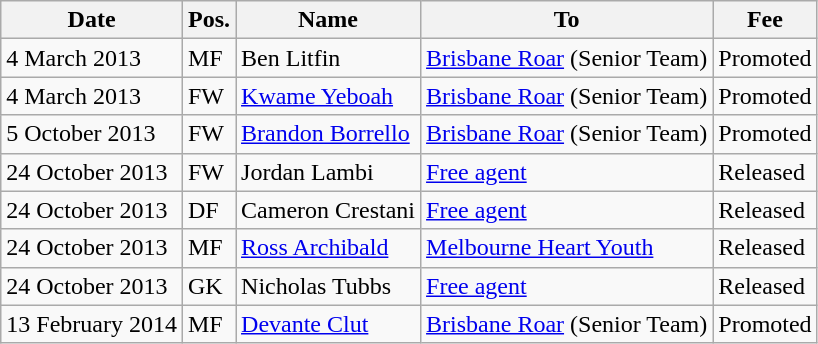<table class="wikitable sortable">
<tr>
<th>Date</th>
<th>Pos.</th>
<th>Name</th>
<th>To</th>
<th>Fee</th>
</tr>
<tr>
<td>4 March 2013</td>
<td>MF</td>
<td> Ben Litfin</td>
<td><a href='#'>Brisbane Roar</a> (Senior Team)</td>
<td>Promoted</td>
</tr>
<tr>
<td>4 March 2013</td>
<td>FW</td>
<td> <a href='#'>Kwame Yeboah</a></td>
<td><a href='#'>Brisbane Roar</a> (Senior Team)</td>
<td>Promoted</td>
</tr>
<tr>
<td>5 October 2013</td>
<td>FW</td>
<td> <a href='#'>Brandon Borrello</a></td>
<td><a href='#'>Brisbane Roar</a> (Senior Team)</td>
<td>Promoted</td>
</tr>
<tr>
<td>24 October 2013</td>
<td>FW</td>
<td> Jordan Lambi</td>
<td><a href='#'>Free agent</a></td>
<td>Released</td>
</tr>
<tr>
<td>24 October 2013</td>
<td>DF</td>
<td> Cameron Crestani</td>
<td><a href='#'>Free agent</a></td>
<td>Released</td>
</tr>
<tr>
<td>24 October 2013</td>
<td>MF</td>
<td> <a href='#'>Ross Archibald</a></td>
<td> <a href='#'>Melbourne Heart Youth</a></td>
<td>Released</td>
</tr>
<tr>
<td>24 October 2013</td>
<td>GK</td>
<td> Nicholas Tubbs</td>
<td><a href='#'>Free agent</a></td>
<td>Released</td>
</tr>
<tr>
<td>13 February 2014</td>
<td>MF</td>
<td> <a href='#'>Devante Clut</a></td>
<td><a href='#'>Brisbane Roar</a> (Senior Team)</td>
<td>Promoted</td>
</tr>
</table>
